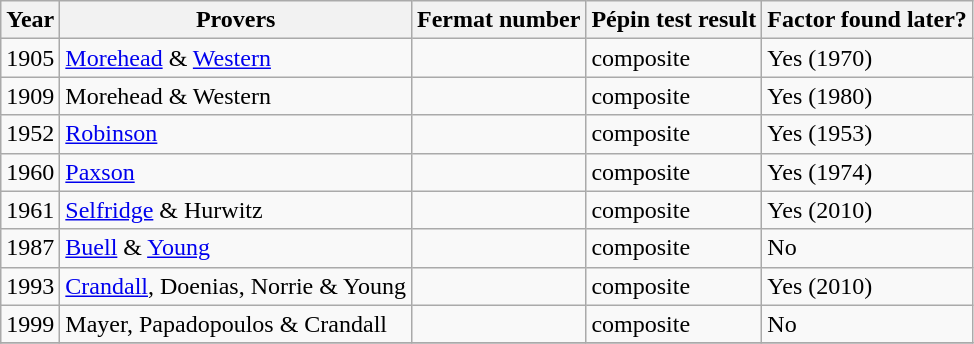<table class="wikitable" border="1">
<tr>
<th>Year</th>
<th>Provers</th>
<th>Fermat number</th>
<th>Pépin test result</th>
<th>Factor found later?</th>
</tr>
<tr>
<td>1905</td>
<td><a href='#'>Morehead</a> & <a href='#'>Western</a></td>
<td></td>
<td>composite</td>
<td>Yes (1970)</td>
</tr>
<tr>
<td>1909</td>
<td>Morehead & Western</td>
<td></td>
<td>composite</td>
<td>Yes (1980)</td>
</tr>
<tr>
<td>1952</td>
<td><a href='#'>Robinson</a></td>
<td></td>
<td>composite</td>
<td>Yes (1953)</td>
</tr>
<tr>
<td>1960</td>
<td><a href='#'>Paxson</a></td>
<td></td>
<td>composite</td>
<td>Yes (1974)</td>
</tr>
<tr>
<td>1961</td>
<td><a href='#'>Selfridge</a> & Hurwitz</td>
<td></td>
<td>composite</td>
<td>Yes (2010)</td>
</tr>
<tr>
<td>1987</td>
<td><a href='#'>Buell</a> & <a href='#'>Young</a></td>
<td></td>
<td>composite</td>
<td>No</td>
</tr>
<tr>
<td>1993</td>
<td><a href='#'>Crandall</a>, Doenias, Norrie & Young</td>
<td></td>
<td>composite</td>
<td>Yes (2010)</td>
</tr>
<tr>
<td>1999</td>
<td>Mayer, Papadopoulos & Crandall</td>
<td></td>
<td>composite</td>
<td>No</td>
</tr>
<tr>
</tr>
</table>
